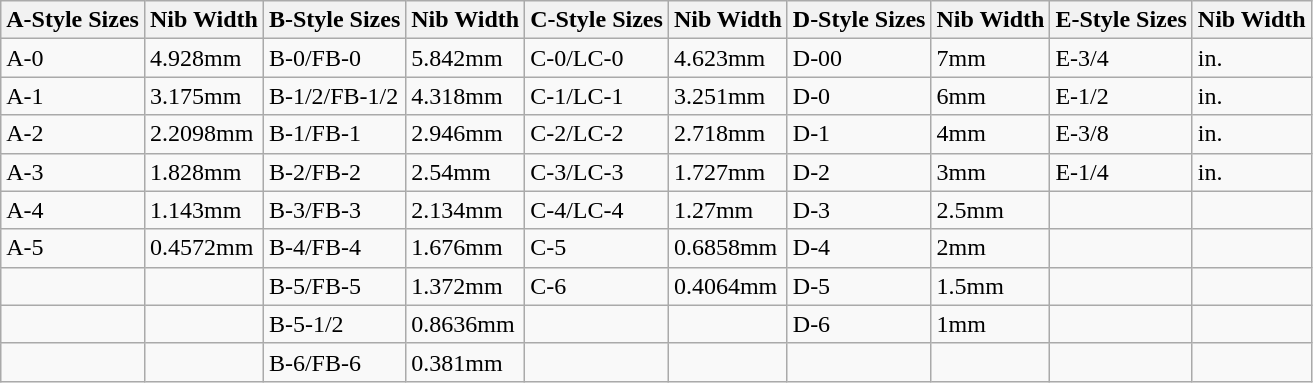<table class="wikitable">
<tr>
<th>A-Style Sizes</th>
<th>Nib Width</th>
<th>B-Style Sizes</th>
<th>Nib Width</th>
<th>C-Style Sizes</th>
<th>Nib Width</th>
<th>D-Style Sizes</th>
<th>Nib Width</th>
<th>E-Style Sizes</th>
<th>Nib Width</th>
</tr>
<tr>
<td>A-0</td>
<td>4.928mm</td>
<td>B-0/FB-0</td>
<td>5.842mm</td>
<td>C-0/LC-0</td>
<td>4.623mm</td>
<td>D-00</td>
<td>7mm</td>
<td>E-3/4</td>
<td> in.</td>
</tr>
<tr>
<td>A-1</td>
<td>3.175mm</td>
<td>B-1/2/FB-1/2</td>
<td>4.318mm</td>
<td>C-1/LC-1</td>
<td>3.251mm</td>
<td>D-0</td>
<td>6mm</td>
<td>E-1/2</td>
<td> in.</td>
</tr>
<tr>
<td>A-2</td>
<td>2.2098mm</td>
<td>B-1/FB-1</td>
<td>2.946mm</td>
<td>C-2/LC-2</td>
<td>2.718mm</td>
<td>D-1</td>
<td>4mm</td>
<td>E-3/8</td>
<td> in.</td>
</tr>
<tr>
<td>A-3</td>
<td>1.828mm</td>
<td>B-2/FB-2</td>
<td>2.54mm</td>
<td>C-3/LC-3</td>
<td>1.727mm</td>
<td>D-2</td>
<td>3mm</td>
<td>E-1/4</td>
<td> in.</td>
</tr>
<tr>
<td>A-4</td>
<td>1.143mm</td>
<td>B-3/FB-3</td>
<td>2.134mm</td>
<td>C-4/LC-4</td>
<td>1.27mm</td>
<td>D-3</td>
<td>2.5mm</td>
<td></td>
<td></td>
</tr>
<tr>
<td>A-5</td>
<td>0.4572mm</td>
<td>B-4/FB-4</td>
<td>1.676mm</td>
<td>C-5</td>
<td>0.6858mm</td>
<td>D-4</td>
<td>2mm</td>
<td></td>
<td></td>
</tr>
<tr>
<td></td>
<td></td>
<td>B-5/FB-5</td>
<td>1.372mm</td>
<td>C-6</td>
<td>0.4064mm</td>
<td>D-5</td>
<td>1.5mm</td>
<td></td>
<td></td>
</tr>
<tr>
<td></td>
<td></td>
<td>B-5-1/2</td>
<td>0.8636mm</td>
<td></td>
<td></td>
<td>D-6</td>
<td>1mm</td>
<td></td>
<td></td>
</tr>
<tr>
<td></td>
<td></td>
<td>B-6/FB-6</td>
<td>0.381mm</td>
<td></td>
<td></td>
<td></td>
<td></td>
<td></td>
<td></td>
</tr>
</table>
